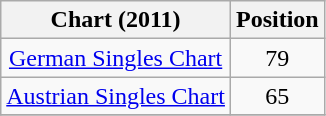<table class="wikitable plainrowheaders sortable" style="text-align:center;" border="1">
<tr>
<th scope="col">Chart (2011)</th>
<th scope="col">Position</th>
</tr>
<tr>
<td><a href='#'>German Singles Chart</a></td>
<td style="text-align:center;">79</td>
</tr>
<tr>
<td><a href='#'>Austrian Singles Chart</a></td>
<td style="text-align:center;">65</td>
</tr>
<tr>
</tr>
</table>
